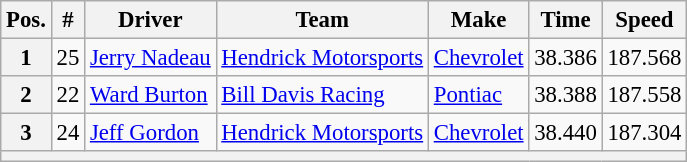<table class="wikitable" style="font-size:95%">
<tr>
<th>Pos.</th>
<th>#</th>
<th>Driver</th>
<th>Team</th>
<th>Make</th>
<th>Time</th>
<th>Speed</th>
</tr>
<tr>
<th>1</th>
<td>25</td>
<td><a href='#'>Jerry Nadeau</a></td>
<td><a href='#'>Hendrick Motorsports</a></td>
<td><a href='#'>Chevrolet</a></td>
<td>38.386</td>
<td>187.568</td>
</tr>
<tr>
<th>2</th>
<td>22</td>
<td><a href='#'>Ward Burton</a></td>
<td><a href='#'>Bill Davis Racing</a></td>
<td><a href='#'>Pontiac</a></td>
<td>38.388</td>
<td>187.558</td>
</tr>
<tr>
<th>3</th>
<td>24</td>
<td><a href='#'>Jeff Gordon</a></td>
<td><a href='#'>Hendrick Motorsports</a></td>
<td><a href='#'>Chevrolet</a></td>
<td>38.440</td>
<td>187.304</td>
</tr>
<tr>
<th colspan="7"></th>
</tr>
</table>
